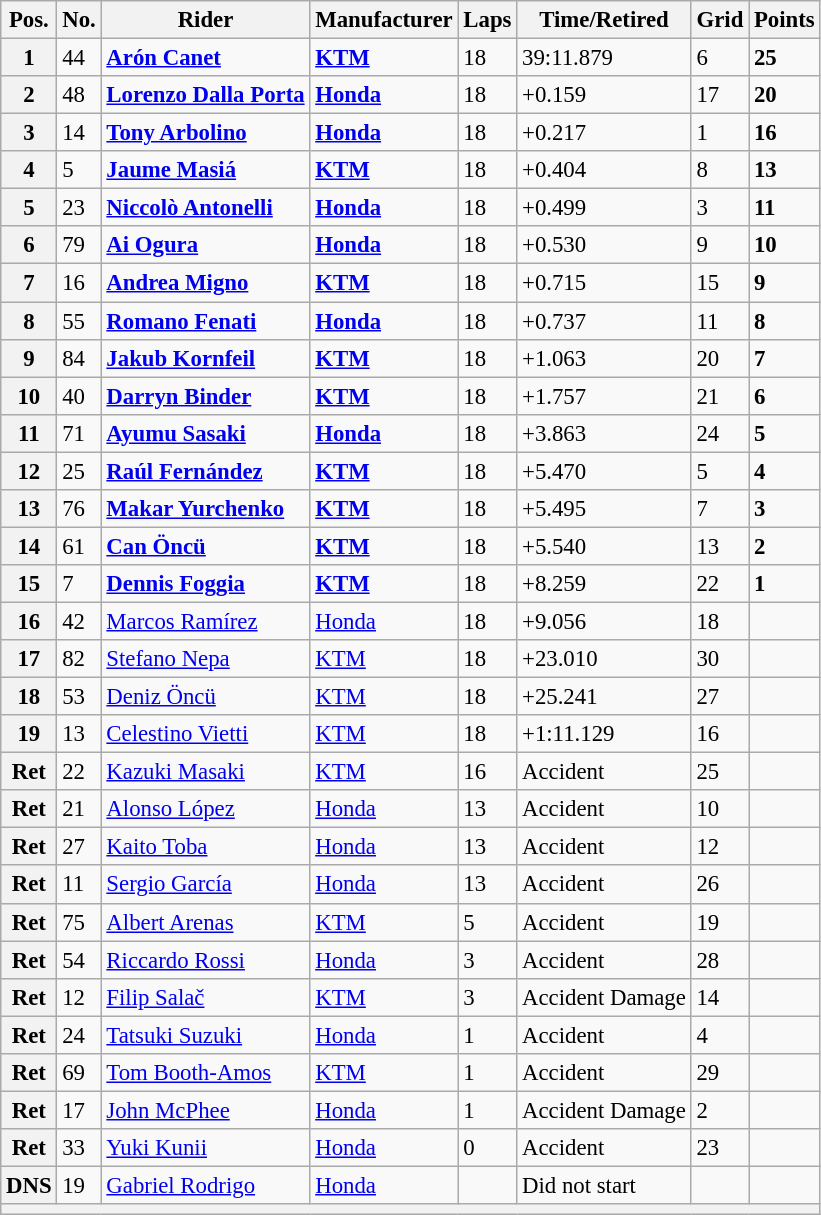<table class="wikitable" style="font-size: 95%;">
<tr>
<th>Pos.</th>
<th>No.</th>
<th>Rider</th>
<th>Manufacturer</th>
<th>Laps</th>
<th>Time/Retired</th>
<th>Grid</th>
<th>Points</th>
</tr>
<tr>
<th>1</th>
<td>44</td>
<td> <strong><a href='#'>Arón Canet</a></strong></td>
<td><strong><a href='#'>KTM</a></strong></td>
<td>18</td>
<td>39:11.879</td>
<td>6</td>
<td><strong>25</strong></td>
</tr>
<tr>
<th>2</th>
<td>48</td>
<td> <strong><a href='#'>Lorenzo Dalla Porta</a></strong></td>
<td><strong><a href='#'>Honda</a></strong></td>
<td>18</td>
<td>+0.159</td>
<td>17</td>
<td><strong>20</strong></td>
</tr>
<tr>
<th>3</th>
<td>14</td>
<td> <strong><a href='#'>Tony Arbolino</a></strong></td>
<td><strong><a href='#'>Honda</a></strong></td>
<td>18</td>
<td>+0.217</td>
<td>1</td>
<td><strong>16</strong></td>
</tr>
<tr>
<th>4</th>
<td>5</td>
<td> <strong><a href='#'>Jaume Masiá</a></strong></td>
<td><strong><a href='#'>KTM</a></strong></td>
<td>18</td>
<td>+0.404</td>
<td>8</td>
<td><strong>13</strong></td>
</tr>
<tr>
<th>5</th>
<td>23</td>
<td> <strong><a href='#'>Niccolò Antonelli</a></strong></td>
<td><strong><a href='#'>Honda</a></strong></td>
<td>18</td>
<td>+0.499</td>
<td>3</td>
<td><strong>11</strong></td>
</tr>
<tr>
<th>6</th>
<td>79</td>
<td> <strong><a href='#'>Ai Ogura</a></strong></td>
<td><strong><a href='#'>Honda</a></strong></td>
<td>18</td>
<td>+0.530</td>
<td>9</td>
<td><strong>10</strong></td>
</tr>
<tr>
<th>7</th>
<td>16</td>
<td> <strong><a href='#'>Andrea Migno</a></strong></td>
<td><strong><a href='#'>KTM</a></strong></td>
<td>18</td>
<td>+0.715</td>
<td>15</td>
<td><strong>9</strong></td>
</tr>
<tr>
<th>8</th>
<td>55</td>
<td> <strong><a href='#'>Romano Fenati</a></strong></td>
<td><strong><a href='#'>Honda</a></strong></td>
<td>18</td>
<td>+0.737</td>
<td>11</td>
<td><strong>8</strong></td>
</tr>
<tr>
<th>9</th>
<td>84</td>
<td> <strong><a href='#'>Jakub Kornfeil</a></strong></td>
<td><strong><a href='#'>KTM</a></strong></td>
<td>18</td>
<td>+1.063</td>
<td>20</td>
<td><strong>7</strong></td>
</tr>
<tr>
<th>10</th>
<td>40</td>
<td> <strong><a href='#'>Darryn Binder</a></strong></td>
<td><strong><a href='#'>KTM</a></strong></td>
<td>18</td>
<td>+1.757</td>
<td>21</td>
<td><strong>6</strong></td>
</tr>
<tr>
<th>11</th>
<td>71</td>
<td> <strong><a href='#'>Ayumu Sasaki</a></strong></td>
<td><strong><a href='#'>Honda</a></strong></td>
<td>18</td>
<td>+3.863</td>
<td>24</td>
<td><strong>5</strong></td>
</tr>
<tr>
<th>12</th>
<td>25</td>
<td> <strong><a href='#'>Raúl Fernández</a></strong></td>
<td><strong><a href='#'>KTM</a></strong></td>
<td>18</td>
<td>+5.470</td>
<td>5</td>
<td><strong>4</strong></td>
</tr>
<tr>
<th>13</th>
<td>76</td>
<td> <strong><a href='#'>Makar Yurchenko</a></strong></td>
<td><strong><a href='#'>KTM</a></strong></td>
<td>18</td>
<td>+5.495</td>
<td>7</td>
<td><strong>3</strong></td>
</tr>
<tr>
<th>14</th>
<td>61</td>
<td> <strong><a href='#'>Can Öncü</a></strong></td>
<td><strong><a href='#'>KTM</a></strong></td>
<td>18</td>
<td>+5.540</td>
<td>13</td>
<td><strong>2</strong></td>
</tr>
<tr>
<th>15</th>
<td>7</td>
<td> <strong><a href='#'>Dennis Foggia</a></strong></td>
<td><strong><a href='#'>KTM</a></strong></td>
<td>18</td>
<td>+8.259</td>
<td>22</td>
<td><strong>1</strong></td>
</tr>
<tr>
<th>16</th>
<td>42</td>
<td> <a href='#'>Marcos Ramírez</a></td>
<td><a href='#'>Honda</a></td>
<td>18</td>
<td>+9.056</td>
<td>18</td>
<td></td>
</tr>
<tr>
<th>17</th>
<td>82</td>
<td> <a href='#'>Stefano Nepa</a></td>
<td><a href='#'>KTM</a></td>
<td>18</td>
<td>+23.010</td>
<td>30</td>
<td></td>
</tr>
<tr>
<th>18</th>
<td>53</td>
<td> <a href='#'>Deniz Öncü</a></td>
<td><a href='#'>KTM</a></td>
<td>18</td>
<td>+25.241</td>
<td>27</td>
<td></td>
</tr>
<tr>
<th>19</th>
<td>13</td>
<td> <a href='#'>Celestino Vietti</a></td>
<td><a href='#'>KTM</a></td>
<td>18</td>
<td>+1:11.129</td>
<td>16</td>
<td></td>
</tr>
<tr>
<th>Ret</th>
<td>22</td>
<td> <a href='#'>Kazuki Masaki</a></td>
<td><a href='#'>KTM</a></td>
<td>16</td>
<td>Accident</td>
<td>25</td>
<td></td>
</tr>
<tr>
<th>Ret</th>
<td>21</td>
<td> <a href='#'>Alonso López</a></td>
<td><a href='#'>Honda</a></td>
<td>13</td>
<td>Accident</td>
<td>10</td>
<td></td>
</tr>
<tr>
<th>Ret</th>
<td>27</td>
<td> <a href='#'>Kaito Toba</a></td>
<td><a href='#'>Honda</a></td>
<td>13</td>
<td>Accident</td>
<td>12</td>
<td></td>
</tr>
<tr>
<th>Ret</th>
<td>11</td>
<td> <a href='#'>Sergio García</a></td>
<td><a href='#'>Honda</a></td>
<td>13</td>
<td>Accident</td>
<td>26</td>
<td></td>
</tr>
<tr>
<th>Ret</th>
<td>75</td>
<td> <a href='#'>Albert Arenas</a></td>
<td><a href='#'>KTM</a></td>
<td>5</td>
<td>Accident</td>
<td>19</td>
<td></td>
</tr>
<tr>
<th>Ret</th>
<td>54</td>
<td> <a href='#'>Riccardo Rossi</a></td>
<td><a href='#'>Honda</a></td>
<td>3</td>
<td>Accident</td>
<td>28</td>
<td></td>
</tr>
<tr>
<th>Ret</th>
<td>12</td>
<td> <a href='#'>Filip Salač</a></td>
<td><a href='#'>KTM</a></td>
<td>3</td>
<td>Accident Damage</td>
<td>14</td>
<td></td>
</tr>
<tr>
<th>Ret</th>
<td>24</td>
<td> <a href='#'>Tatsuki Suzuki</a></td>
<td><a href='#'>Honda</a></td>
<td>1</td>
<td>Accident</td>
<td>4</td>
<td></td>
</tr>
<tr>
<th>Ret</th>
<td>69</td>
<td> <a href='#'>Tom Booth-Amos</a></td>
<td><a href='#'>KTM</a></td>
<td>1</td>
<td>Accident</td>
<td>29</td>
<td></td>
</tr>
<tr>
<th>Ret</th>
<td>17</td>
<td> <a href='#'>John McPhee</a></td>
<td><a href='#'>Honda</a></td>
<td>1</td>
<td>Accident Damage</td>
<td>2</td>
<td></td>
</tr>
<tr>
<th>Ret</th>
<td>33</td>
<td> <a href='#'>Yuki Kunii</a></td>
<td><a href='#'>Honda</a></td>
<td>0</td>
<td>Accident</td>
<td>23</td>
<td></td>
</tr>
<tr>
<th>DNS</th>
<td>19</td>
<td> <a href='#'>Gabriel Rodrigo</a></td>
<td><a href='#'>Honda</a></td>
<td></td>
<td>Did not start</td>
<td></td>
<td></td>
</tr>
<tr>
<th colspan=8></th>
</tr>
</table>
